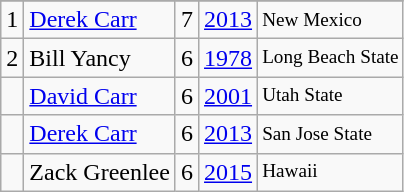<table class="wikitable">
<tr>
</tr>
<tr>
<td>1</td>
<td><a href='#'>Derek Carr</a></td>
<td>7</td>
<td><a href='#'>2013</a></td>
<td style="font-size:80%;">New Mexico</td>
</tr>
<tr>
<td>2</td>
<td>Bill Yancy</td>
<td>6</td>
<td><a href='#'>1978</a></td>
<td style="font-size:80%;">Long Beach State</td>
</tr>
<tr>
<td></td>
<td><a href='#'>David Carr</a></td>
<td>6</td>
<td><a href='#'>2001</a></td>
<td style="font-size:80%;">Utah State</td>
</tr>
<tr>
<td></td>
<td><a href='#'>Derek Carr</a></td>
<td>6</td>
<td><a href='#'>2013</a></td>
<td style="font-size:80%;">San Jose State</td>
</tr>
<tr>
<td></td>
<td>Zack Greenlee</td>
<td>6</td>
<td><a href='#'>2015</a></td>
<td style="font-size:80%;">Hawaii</td>
</tr>
</table>
